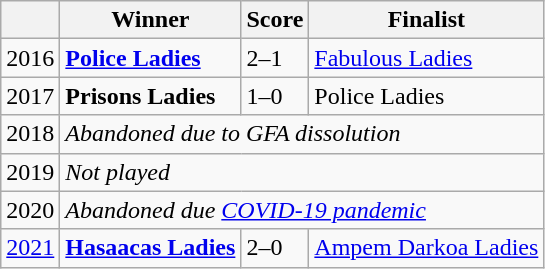<table class="wikitable">
<tr>
<th></th>
<th>Winner</th>
<th>Score</th>
<th>Finalist</th>
</tr>
<tr>
<td>2016</td>
<td><strong><a href='#'>Police Ladies</a></strong></td>
<td>2–1</td>
<td><a href='#'>Fabulous Ladies</a></td>
</tr>
<tr>
<td>2017</td>
<td><strong>Prisons Ladies</strong></td>
<td>1–0</td>
<td>Police Ladies</td>
</tr>
<tr>
<td>2018</td>
<td colspan="3"><em>Abandoned due to GFA dissolution</em></td>
</tr>
<tr>
<td>2019</td>
<td colspan="3"><em>Not played</em></td>
</tr>
<tr>
<td>2020</td>
<td colspan="3"><em>Abandoned due <a href='#'>COVID-19 pandemic</a></em></td>
</tr>
<tr>
<td><a href='#'>2021</a></td>
<td><strong><a href='#'>Hasaacas Ladies</a></strong></td>
<td>2–0</td>
<td><a href='#'>Ampem Darkoa Ladies</a></td>
</tr>
</table>
